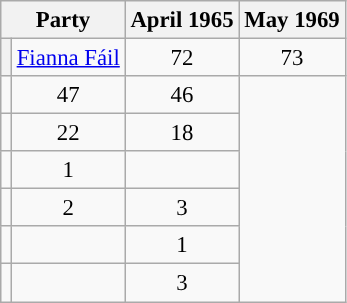<table class="wikitable" style="font-size: 95%;">
<tr>
<th colspan=2>Party</th>
<th>April 1965</th>
<th>May 1969</th>
</tr>
<tr>
<th style="background-color: "></th>
<td><a href='#'>Fianna Fáil</a></td>
<td align="center">72</td>
<td align="center">73</td>
</tr>
<tr>
<td></td>
<td align="center">47</td>
<td align="center">46</td>
</tr>
<tr>
<td></td>
<td align="center">22</td>
<td align="center">18</td>
</tr>
<tr>
<td></td>
<td align="center">1</td>
<td></td>
</tr>
<tr>
<td></td>
<td align="center">2</td>
<td align="center">3</td>
</tr>
<tr>
<td></td>
<td></td>
<td align="center">1</td>
</tr>
<tr>
<td></td>
<td></td>
<td align="center">3</td>
</tr>
</table>
